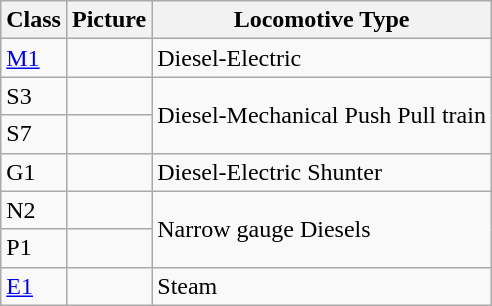<table class="wikitable">
<tr>
<th>Class</th>
<th>Picture</th>
<th>Locomotive Type</th>
</tr>
<tr>
<td><a href='#'>M1</a></td>
<td></td>
<td>Diesel-Electric</td>
</tr>
<tr>
<td>S3</td>
<td></td>
<td rowspan="2">Diesel-Mechanical Push Pull train</td>
</tr>
<tr>
<td>S7</td>
<td></td>
</tr>
<tr>
<td>G1</td>
<td></td>
<td>Diesel-Electric Shunter</td>
</tr>
<tr>
<td>N2</td>
<td></td>
<td rowspan="2">Narrow gauge Diesels</td>
</tr>
<tr>
<td>P1</td>
<td></td>
</tr>
<tr>
<td><a href='#'>E1</a></td>
<td></td>
<td>Steam</td>
</tr>
</table>
